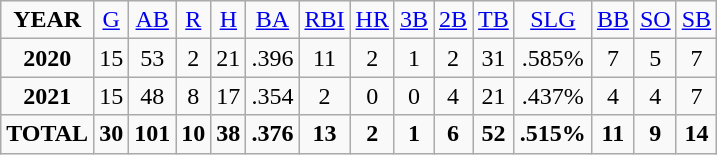<table class="wikitable">
<tr align=center>
<td><strong>YEAR</strong></td>
<td><a href='#'>G</a></td>
<td><a href='#'>AB</a></td>
<td><a href='#'>R</a></td>
<td><a href='#'>H</a></td>
<td><a href='#'>BA</a></td>
<td><a href='#'>RBI</a></td>
<td><a href='#'>HR</a></td>
<td><a href='#'>3B</a></td>
<td><a href='#'>2B</a></td>
<td><a href='#'>TB</a></td>
<td><a href='#'>SLG</a></td>
<td><a href='#'>BB</a></td>
<td><a href='#'>SO</a></td>
<td><a href='#'>SB</a></td>
</tr>
<tr align=center>
<td><strong>2020</strong></td>
<td>15</td>
<td>53</td>
<td>2</td>
<td>21</td>
<td>.396</td>
<td>11</td>
<td>2</td>
<td>1</td>
<td>2</td>
<td>31</td>
<td>.585%</td>
<td>7</td>
<td>5</td>
<td>7</td>
</tr>
<tr align=center>
<td><strong>2021</strong></td>
<td>15</td>
<td>48</td>
<td>8</td>
<td>17</td>
<td>.354</td>
<td>2</td>
<td>0</td>
<td>0</td>
<td>4</td>
<td>21</td>
<td>.437%</td>
<td>4</td>
<td>4</td>
<td>7</td>
</tr>
<tr align=center>
<td><strong>TOTAL</strong></td>
<td><strong>30</strong></td>
<td><strong>101</strong></td>
<td><strong>10</strong></td>
<td><strong>38</strong></td>
<td><strong>.376</strong></td>
<td><strong>13</strong></td>
<td><strong>2</strong></td>
<td><strong>1</strong></td>
<td><strong>6</strong></td>
<td><strong>52</strong></td>
<td><strong>.515%</strong></td>
<td><strong>11</strong></td>
<td><strong>9</strong></td>
<td><strong>14</strong></td>
</tr>
</table>
